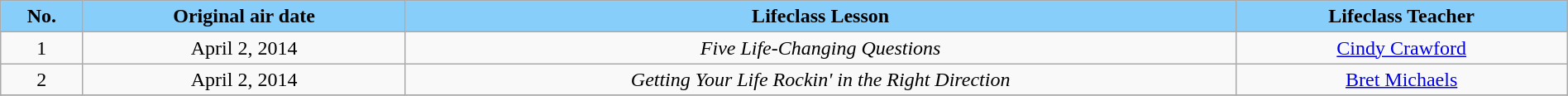<table class="wikitable plainrowheaders" style="width:100%;text-align:center;">
<tr style="color:white">
<th style="background-color: #87CEFA; color: #000000;">No.</th>
<th style="background-color: #87CEFA; color: #000000;">Original air date</th>
<th style="background-color: #87CEFA; color: #000000;">Lifeclass Lesson</th>
<th style="background-color: #87CEFA; color: #000000;">Lifeclass Teacher</th>
</tr>
<tr>
<td>1</td>
<td>April 2, 2014</td>
<td><em>Five Life-Changing Questions</em></td>
<td><a href='#'>Cindy Crawford</a></td>
</tr>
<tr>
<td>2</td>
<td>April 2, 2014</td>
<td><em>Getting Your Life Rockin' in the Right Direction</em></td>
<td><a href='#'>Bret Michaels</a></td>
</tr>
<tr>
</tr>
</table>
